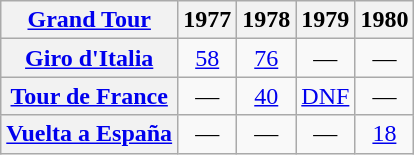<table class="wikitable plainrowheaders">
<tr>
<th scope="col"><a href='#'>Grand Tour</a></th>
<th scope="col">1977</th>
<th scope="col">1978</th>
<th scope="col">1979</th>
<th scope="col">1980</th>
</tr>
<tr style="text-align:center;">
<th scope="row"> <a href='#'>Giro d'Italia</a></th>
<td><a href='#'>58</a></td>
<td><a href='#'>76</a></td>
<td>—</td>
<td>—</td>
</tr>
<tr style="text-align:center;">
<th scope="row"> <a href='#'>Tour de France</a></th>
<td>—</td>
<td><a href='#'>40</a></td>
<td><a href='#'>DNF</a></td>
<td>—</td>
</tr>
<tr style="text-align:center;">
<th scope="row"> <a href='#'>Vuelta a España</a></th>
<td>—</td>
<td>—</td>
<td>—</td>
<td><a href='#'>18</a></td>
</tr>
</table>
